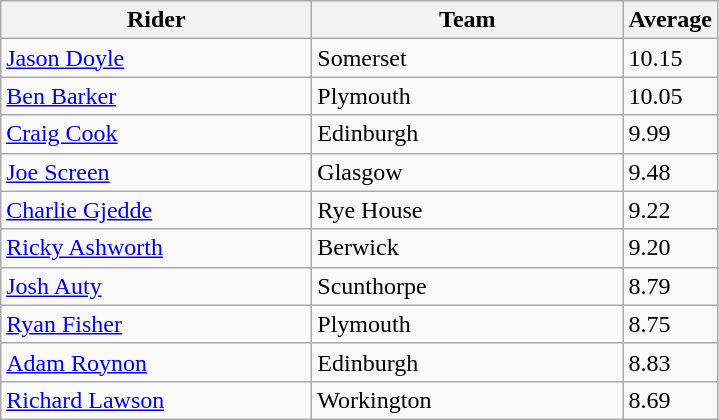<table class="wikitable" style="font-size: 100%">
<tr>
<th width=200>Rider</th>
<th width=200>Team</th>
<th width=40>Average</th>
</tr>
<tr>
<td align="left"> <a href='#'>Jason Doyle</a></td>
<td>Somerset</td>
<td>10.15</td>
</tr>
<tr>
<td align="left"> <a href='#'>Ben Barker</a></td>
<td>Plymouth</td>
<td>10.05</td>
</tr>
<tr>
<td align="left"> <a href='#'>Craig Cook</a></td>
<td>Edinburgh</td>
<td>9.99</td>
</tr>
<tr>
<td align="left"> <a href='#'>Joe Screen</a></td>
<td>Glasgow</td>
<td>9.48</td>
</tr>
<tr>
<td align="left"> <a href='#'>Charlie Gjedde</a></td>
<td>Rye House</td>
<td>9.22</td>
</tr>
<tr>
<td align="left"> <a href='#'>Ricky Ashworth</a></td>
<td>Berwick</td>
<td>9.20</td>
</tr>
<tr>
<td align="left"> <a href='#'>Josh Auty</a></td>
<td>Scunthorpe</td>
<td>8.79</td>
</tr>
<tr>
<td align="left"> <a href='#'>Ryan Fisher</a></td>
<td>Plymouth</td>
<td>8.75</td>
</tr>
<tr>
<td align="left"> <a href='#'>Adam Roynon</a></td>
<td>Edinburgh</td>
<td>8.83</td>
</tr>
<tr>
<td align="left"> <a href='#'>Richard Lawson</a></td>
<td>Workington</td>
<td>8.69</td>
</tr>
</table>
